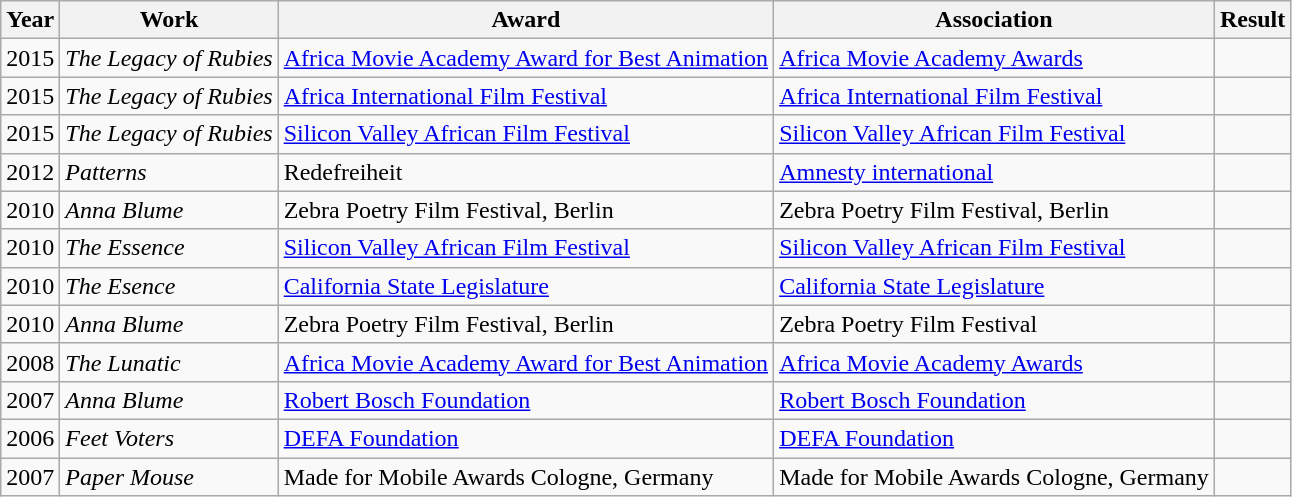<table class="wikitable">
<tr>
<th>Year</th>
<th>Work</th>
<th>Award</th>
<th>Association</th>
<th>Result</th>
</tr>
<tr>
<td>2015</td>
<td><em>The Legacy of Rubies</em></td>
<td><a href='#'>Africa Movie Academy Award for Best Animation</a></td>
<td><a href='#'>Africa Movie Academy Awards</a></td>
<td></td>
</tr>
<tr>
<td>2015</td>
<td><em>The Legacy of Rubies</em></td>
<td><a href='#'>Africa International Film Festival</a></td>
<td><a href='#'>Africa International Film Festival</a></td>
<td></td>
</tr>
<tr>
<td>2015</td>
<td><em>The Legacy of Rubies</em></td>
<td><a href='#'>Silicon Valley African Film Festival</a></td>
<td><a href='#'>Silicon Valley African Film Festival</a></td>
<td></td>
</tr>
<tr>
<td>2012</td>
<td><em>Patterns</em></td>
<td>Redefreiheit</td>
<td><a href='#'>Amnesty international</a></td>
<td></td>
</tr>
<tr>
<td>2010</td>
<td><em>Anna Blume</em></td>
<td>Zebra Poetry Film Festival, Berlin</td>
<td>Zebra Poetry Film Festival, Berlin</td>
<td></td>
</tr>
<tr>
<td>2010</td>
<td><em>The Essence</em></td>
<td><a href='#'>Silicon Valley African Film Festival</a></td>
<td><a href='#'>Silicon Valley African Film Festival</a></td>
<td></td>
</tr>
<tr>
<td>2010</td>
<td><em>The Esence</em></td>
<td><a href='#'>California State Legislature</a></td>
<td><a href='#'>California State Legislature</a></td>
<td></td>
</tr>
<tr>
<td>2010</td>
<td><em>Anna Blume</em></td>
<td>Zebra Poetry Film Festival, Berlin</td>
<td>Zebra Poetry Film Festival</td>
<td></td>
</tr>
<tr>
<td>2008</td>
<td><em>The Lunatic</em></td>
<td><a href='#'>Africa Movie Academy Award for Best Animation</a></td>
<td><a href='#'>Africa Movie Academy Awards</a></td>
<td></td>
</tr>
<tr>
<td>2007</td>
<td><em>Anna Blume</em></td>
<td><a href='#'>Robert Bosch Foundation</a></td>
<td><a href='#'>Robert Bosch Foundation</a></td>
<td></td>
</tr>
<tr>
<td>2006</td>
<td><em>Feet Voters</em></td>
<td><a href='#'>DEFA Foundation</a></td>
<td><a href='#'>DEFA Foundation</a></td>
<td></td>
</tr>
<tr>
<td>2007</td>
<td><em>Paper Mouse</em></td>
<td>Made for Mobile Awards Cologne, Germany</td>
<td>Made for Mobile Awards Cologne, Germany</td>
<td></td>
</tr>
</table>
